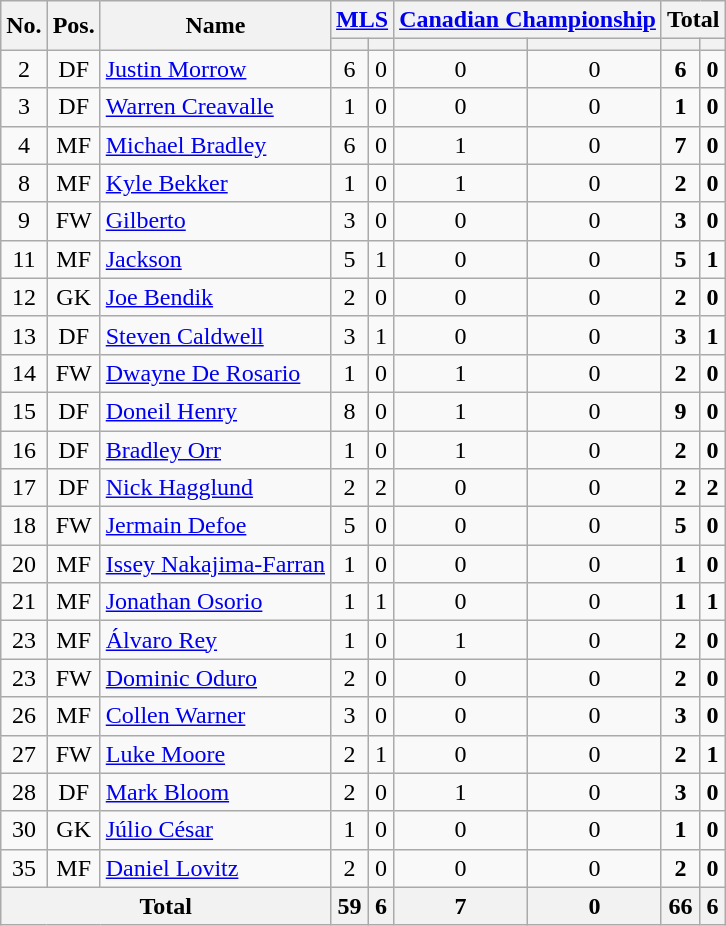<table class="wikitable sortable" style="text-align: center;">
<tr>
<th rowspan="2">No.</th>
<th rowspan="2">Pos.</th>
<th rowspan="2">Name</th>
<th colspan="2"><a href='#'>MLS</a></th>
<th colspan="2"><a href='#'>Canadian Championship</a></th>
<th colspan="2"><strong>Total</strong></th>
</tr>
<tr>
<th></th>
<th></th>
<th></th>
<th></th>
<th></th>
<th></th>
</tr>
<tr>
<td>2</td>
<td>DF</td>
<td align=left> <a href='#'>Justin Morrow</a></td>
<td>6</td>
<td>0</td>
<td>0</td>
<td>0</td>
<td><strong>6</strong></td>
<td><strong>0</strong></td>
</tr>
<tr>
<td>3</td>
<td>DF</td>
<td align=left> <a href='#'>Warren Creavalle</a></td>
<td>1</td>
<td>0</td>
<td>0</td>
<td>0</td>
<td><strong>1</strong></td>
<td><strong>0</strong></td>
</tr>
<tr>
<td>4</td>
<td>MF</td>
<td align=left> <a href='#'>Michael Bradley</a></td>
<td>6</td>
<td>0</td>
<td>1</td>
<td>0</td>
<td><strong>7</strong></td>
<td><strong>0</strong></td>
</tr>
<tr>
<td>8</td>
<td>MF</td>
<td align=left> <a href='#'>Kyle Bekker</a></td>
<td>1</td>
<td>0</td>
<td>1</td>
<td>0</td>
<td><strong>2</strong></td>
<td><strong>0</strong></td>
</tr>
<tr>
<td>9</td>
<td>FW</td>
<td align=left> <a href='#'>Gilberto</a></td>
<td>3</td>
<td>0</td>
<td>0</td>
<td>0</td>
<td><strong>3</strong></td>
<td><strong>0</strong></td>
</tr>
<tr>
<td>11</td>
<td>MF</td>
<td align=left> <a href='#'>Jackson</a></td>
<td>5</td>
<td>1</td>
<td>0</td>
<td>0</td>
<td><strong>5</strong></td>
<td><strong>1</strong></td>
</tr>
<tr>
<td>12</td>
<td>GK</td>
<td align=left> <a href='#'>Joe Bendik</a></td>
<td>2</td>
<td>0</td>
<td>0</td>
<td>0</td>
<td><strong>2</strong></td>
<td><strong>0</strong></td>
</tr>
<tr>
<td>13</td>
<td>DF</td>
<td align=left> <a href='#'>Steven Caldwell</a></td>
<td>3</td>
<td>1</td>
<td>0</td>
<td>0</td>
<td><strong>3</strong></td>
<td><strong>1</strong></td>
</tr>
<tr>
<td>14</td>
<td>FW</td>
<td align=left> <a href='#'>Dwayne De Rosario</a></td>
<td>1</td>
<td>0</td>
<td>1</td>
<td>0</td>
<td><strong>2</strong></td>
<td><strong>0</strong></td>
</tr>
<tr>
<td>15</td>
<td>DF</td>
<td align=left> <a href='#'>Doneil Henry</a></td>
<td>8</td>
<td>0</td>
<td>1</td>
<td>0</td>
<td><strong>9</strong></td>
<td><strong>0</strong></td>
</tr>
<tr>
<td>16</td>
<td>DF</td>
<td align=left> <a href='#'>Bradley Orr</a></td>
<td>1</td>
<td>0</td>
<td>1</td>
<td>0</td>
<td><strong>2</strong></td>
<td><strong>0</strong></td>
</tr>
<tr>
<td>17</td>
<td>DF</td>
<td align=left> <a href='#'>Nick Hagglund</a></td>
<td>2</td>
<td>2</td>
<td>0</td>
<td>0</td>
<td><strong>2</strong></td>
<td><strong>2</strong></td>
</tr>
<tr>
<td>18</td>
<td>FW</td>
<td align=left> <a href='#'>Jermain Defoe</a></td>
<td>5</td>
<td>0</td>
<td>0</td>
<td>0</td>
<td><strong>5</strong></td>
<td><strong>0</strong></td>
</tr>
<tr>
<td>20</td>
<td>MF</td>
<td align=left> <a href='#'>Issey Nakajima-Farran</a></td>
<td>1</td>
<td>0</td>
<td>0</td>
<td>0</td>
<td><strong>1</strong></td>
<td><strong>0</strong></td>
</tr>
<tr>
<td>21</td>
<td>MF</td>
<td align=left> <a href='#'>Jonathan Osorio</a></td>
<td>1</td>
<td>1</td>
<td>0</td>
<td>0</td>
<td><strong>1</strong></td>
<td><strong>1</strong></td>
</tr>
<tr>
<td>23</td>
<td>MF</td>
<td align=left> <a href='#'>Álvaro Rey</a></td>
<td>1</td>
<td>0</td>
<td>1</td>
<td>0</td>
<td><strong>2</strong></td>
<td><strong>0</strong></td>
</tr>
<tr>
<td>23</td>
<td>FW</td>
<td align=left> <a href='#'>Dominic Oduro</a></td>
<td>2</td>
<td>0</td>
<td>0</td>
<td>0</td>
<td><strong>2</strong></td>
<td><strong>0</strong></td>
</tr>
<tr>
<td>26</td>
<td>MF</td>
<td align=left> <a href='#'>Collen Warner</a></td>
<td>3</td>
<td>0</td>
<td>0</td>
<td>0</td>
<td><strong>3</strong></td>
<td><strong>0</strong></td>
</tr>
<tr>
<td>27</td>
<td>FW</td>
<td align=left> <a href='#'>Luke Moore</a></td>
<td>2</td>
<td>1</td>
<td>0</td>
<td>0</td>
<td><strong>2</strong></td>
<td><strong>1</strong></td>
</tr>
<tr>
<td>28</td>
<td>DF</td>
<td align=left> <a href='#'>Mark Bloom</a></td>
<td>2</td>
<td>0</td>
<td>1</td>
<td>0</td>
<td><strong>3</strong></td>
<td><strong>0</strong></td>
</tr>
<tr>
<td>30</td>
<td>GK</td>
<td align=left> <a href='#'>Júlio César</a></td>
<td>1</td>
<td>0</td>
<td>0</td>
<td>0</td>
<td><strong>1</strong></td>
<td><strong>0</strong></td>
</tr>
<tr>
<td>35</td>
<td>MF</td>
<td align=left> <a href='#'>Daniel Lovitz</a></td>
<td>2</td>
<td>0</td>
<td>0</td>
<td>0</td>
<td><strong>2</strong></td>
<td><strong>0</strong></td>
</tr>
<tr>
<th colspan=3>Total</th>
<th>59</th>
<th>6</th>
<th>7</th>
<th>0</th>
<th>66</th>
<th>6</th>
</tr>
</table>
